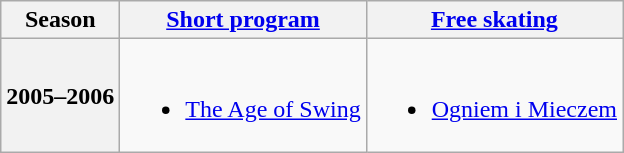<table class=wikitable style=text-align:center>
<tr>
<th>Season</th>
<th><a href='#'>Short program</a></th>
<th><a href='#'>Free skating</a></th>
</tr>
<tr>
<th>2005–2006 <br> </th>
<td><br><ul><li><a href='#'>The Age of Swing</a> <br></li></ul></td>
<td><br><ul><li><a href='#'>Ogniem i Mieczem</a> <br></li></ul></td>
</tr>
</table>
